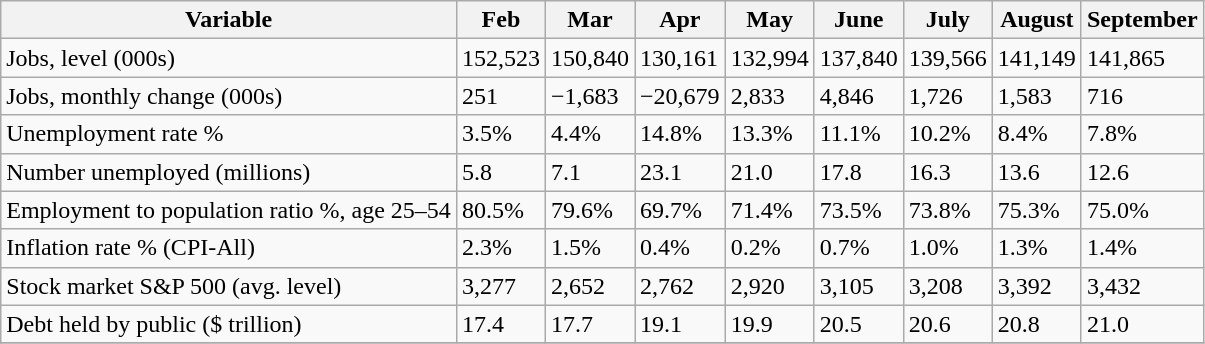<table class="wikitable">
<tr>
<th>Variable</th>
<th>Feb</th>
<th>Mar</th>
<th>Apr</th>
<th>May</th>
<th>June</th>
<th>July</th>
<th>August</th>
<th>September</th>
</tr>
<tr>
<td>Jobs, level (000s)</td>
<td>152,523</td>
<td>150,840</td>
<td>130,161</td>
<td>132,994</td>
<td>137,840</td>
<td>139,566</td>
<td>141,149</td>
<td>141,865</td>
</tr>
<tr>
<td>Jobs, monthly change (000s)</td>
<td>251</td>
<td>−1,683</td>
<td>−20,679</td>
<td>2,833</td>
<td>4,846</td>
<td>1,726</td>
<td>1,583</td>
<td>716</td>
</tr>
<tr>
<td>Unemployment rate %</td>
<td>3.5%</td>
<td>4.4%</td>
<td>14.8%</td>
<td>13.3%</td>
<td>11.1%</td>
<td>10.2%</td>
<td>8.4%</td>
<td>7.8%</td>
</tr>
<tr>
<td>Number unemployed (millions)</td>
<td>5.8</td>
<td>7.1</td>
<td>23.1</td>
<td>21.0</td>
<td>17.8</td>
<td>16.3</td>
<td>13.6</td>
<td>12.6</td>
</tr>
<tr>
<td>Employment to population ratio %, age 25–54</td>
<td>80.5%</td>
<td>79.6%</td>
<td>69.7%</td>
<td>71.4%</td>
<td>73.5%</td>
<td>73.8%</td>
<td>75.3%</td>
<td>75.0%</td>
</tr>
<tr>
<td>Inflation rate % (CPI-All)</td>
<td>2.3%</td>
<td>1.5%</td>
<td>0.4%</td>
<td>0.2%</td>
<td>0.7%</td>
<td>1.0%</td>
<td>1.3%</td>
<td>1.4%</td>
</tr>
<tr>
<td>Stock market S&P 500 (avg. level)</td>
<td>3,277</td>
<td>2,652</td>
<td>2,762</td>
<td>2,920</td>
<td>3,105</td>
<td>3,208</td>
<td>3,392</td>
<td>3,432</td>
</tr>
<tr>
<td>Debt held by public ($ trillion)</td>
<td>17.4</td>
<td>17.7</td>
<td>19.1</td>
<td>19.9</td>
<td>20.5</td>
<td>20.6</td>
<td>20.8</td>
<td>21.0</td>
</tr>
<tr>
</tr>
</table>
